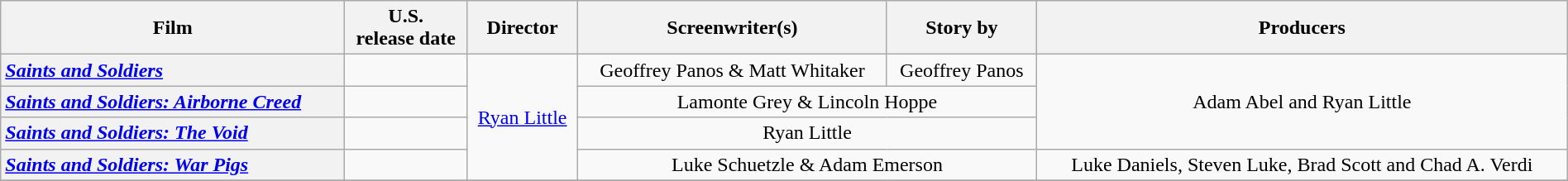<table class="wikitable plainrowheaders" style="text-align:center" width=100%>
<tr>
<th scope="col">Film</th>
<th scope="col">U.S. <br>release date</th>
<th scope="col">Director</th>
<th scope="col">Screenwriter(s)</th>
<th scope="col">Story by</th>
<th scope="col">Producers</th>
</tr>
<tr>
<th scope="row" style="text-align:left"><em><a href='#'>Saints and Soldiers</a></em></th>
<td style="text-align:center"></td>
<td rowspan="4"><a href='#'>Ryan Little</a></td>
<td>Geoffrey Panos & Matt Whitaker</td>
<td>Geoffrey Panos</td>
<td rowspan="3">Adam Abel and Ryan Little</td>
</tr>
<tr>
<th scope="row" style="text-align:left"><em><a href='#'>Saints and Soldiers: Airborne Creed</a></em></th>
<td></td>
<td colspan="2">Lamonte Grey & Lincoln Hoppe</td>
</tr>
<tr>
<th scope="row" style="text-align:left"><em><a href='#'>Saints and Soldiers: The Void</a></em></th>
<td></td>
<td colspan="2">Ryan Little</td>
</tr>
<tr>
<th scope="row" style="text-align:left"><em><a href='#'>Saints and Soldiers: War Pigs</a></em></th>
<td></td>
<td colspan="2">Luke Schuetzle & Adam Emerson</td>
<td>Luke Daniels, Steven Luke, Brad Scott and Chad A. Verdi</td>
</tr>
<tr>
</tr>
</table>
